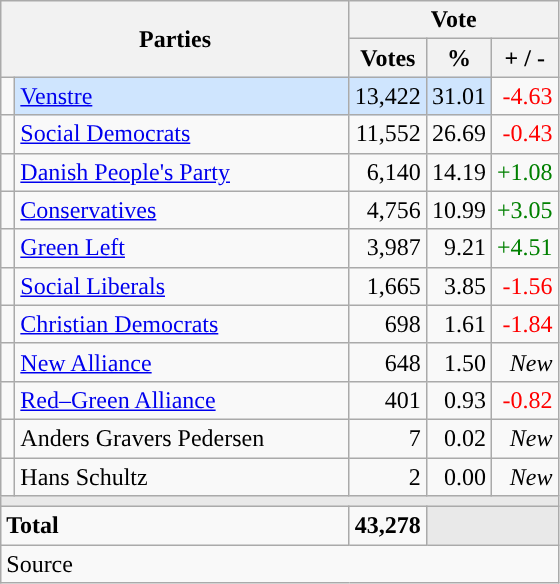<table class="wikitable" style="text-align:right;">
<tr>
<th style="text-align:centre;" rowspan="2" colspan="2" width="225">Parties</th>
<th colspan="3">Vote</th>
</tr>
<tr>
<th width="15">Votes</th>
<th width="15">%</th>
<th width="15">+ / -</th>
</tr>
<tr>
<td width="2" style="color:inherit;background:"></td>
<td bgcolor=#cfe5fe  align="left"><a href='#'>Venstre</a></td>
<td bgcolor=#cfe5fe>13,422</td>
<td bgcolor=#cfe5fe>31.01</td>
<td style=color:red;>-4.63</td>
</tr>
<tr>
<td width="2" style="color:inherit;background:"></td>
<td align="left"><a href='#'>Social Democrats</a></td>
<td>11,552</td>
<td>26.69</td>
<td style=color:red;>-0.43</td>
</tr>
<tr>
<td width="2" style="color:inherit;background:"></td>
<td align="left"><a href='#'>Danish People's Party</a></td>
<td>6,140</td>
<td>14.19</td>
<td style=color:green;>+1.08</td>
</tr>
<tr>
<td width="2" style="color:inherit;background:"></td>
<td align="left"><a href='#'>Conservatives</a></td>
<td>4,756</td>
<td>10.99</td>
<td style=color:green;>+3.05</td>
</tr>
<tr>
<td width="2" style="color:inherit;background:"></td>
<td align="left"><a href='#'>Green Left</a></td>
<td>3,987</td>
<td>9.21</td>
<td style=color:green;>+4.51</td>
</tr>
<tr>
<td width="2" style="color:inherit;background:"></td>
<td align="left"><a href='#'>Social Liberals</a></td>
<td>1,665</td>
<td>3.85</td>
<td style=color:red;>-1.56</td>
</tr>
<tr>
<td width="2" style="color:inherit;background:"></td>
<td align="left"><a href='#'>Christian Democrats</a></td>
<td>698</td>
<td>1.61</td>
<td style=color:red;>-1.84</td>
</tr>
<tr>
<td width="2" style="color:inherit;background:"></td>
<td align="left"><a href='#'>New Alliance</a></td>
<td>648</td>
<td>1.50</td>
<td><em>New</em></td>
</tr>
<tr>
<td width="2" style="color:inherit;background:"></td>
<td align="left"><a href='#'>Red–Green Alliance</a></td>
<td>401</td>
<td>0.93</td>
<td style=color:red;>-0.82</td>
</tr>
<tr>
<td width="2" style="color:inherit;background:"></td>
<td align="left">Anders Gravers Pedersen</td>
<td>7</td>
<td>0.02</td>
<td><em>New</em></td>
</tr>
<tr>
<td width="2" style="color:inherit;background:"></td>
<td align="left">Hans Schultz</td>
<td>2</td>
<td>0.00</td>
<td><em>New</em></td>
</tr>
<tr>
<td colspan="7" bgcolor="#E9E9E9"></td>
</tr>
<tr>
<td align="left" colspan="2"><strong>Total</strong></td>
<td><strong>43,278</strong></td>
<td bgcolor="#E9E9E9" colspan="2"></td>
</tr>
<tr>
<td align="left" colspan="6">Source</td>
</tr>
</table>
